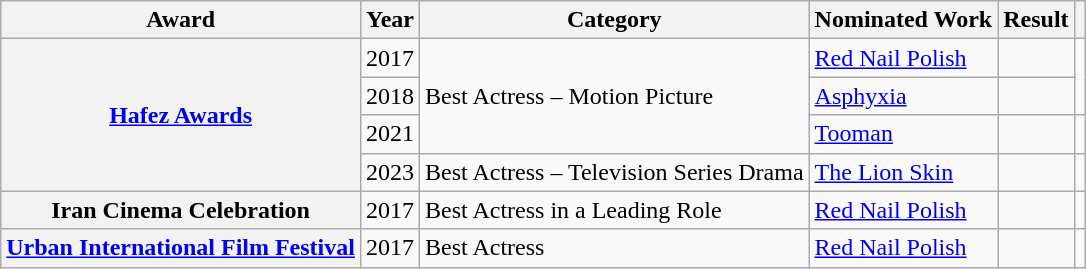<table class="wikitable sortable plainrowheaders">
<tr>
<th scope="col">Award</th>
<th scope="col">Year</th>
<th scope="col">Category</th>
<th scope="col">Nominated Work</th>
<th scope="col">Result</th>
<th scope="col" class="unsortable"></th>
</tr>
<tr>
<th rowspan="4" scope="row"><a href='#'>Hafez Awards</a></th>
<td>2017</td>
<td rowspan="3">Best Actress – Motion Picture</td>
<td><a href='#'>Red Nail Polish</a></td>
<td></td>
<td rowspan="2"></td>
</tr>
<tr>
<td>2018</td>
<td><a href='#'>Asphyxia</a></td>
<td></td>
</tr>
<tr>
<td>2021</td>
<td><a href='#'>Tooman</a></td>
<td></td>
<td></td>
</tr>
<tr>
<td>2023</td>
<td>Best Actress – Television Series Drama</td>
<td><a href='#'>The Lion Skin</a></td>
<td></td>
<td></td>
</tr>
<tr>
<th scope="row">Iran Cinema Celebration</th>
<td>2017</td>
<td>Best Actress in a Leading Role</td>
<td><a href='#'>Red Nail Polish</a></td>
<td></td>
<td></td>
</tr>
<tr>
<th scope="row"><a href='#'>Urban International Film Festival</a></th>
<td>2017</td>
<td>Best Actress</td>
<td><a href='#'>Red Nail Polish</a></td>
<td></td>
<td></td>
</tr>
</table>
